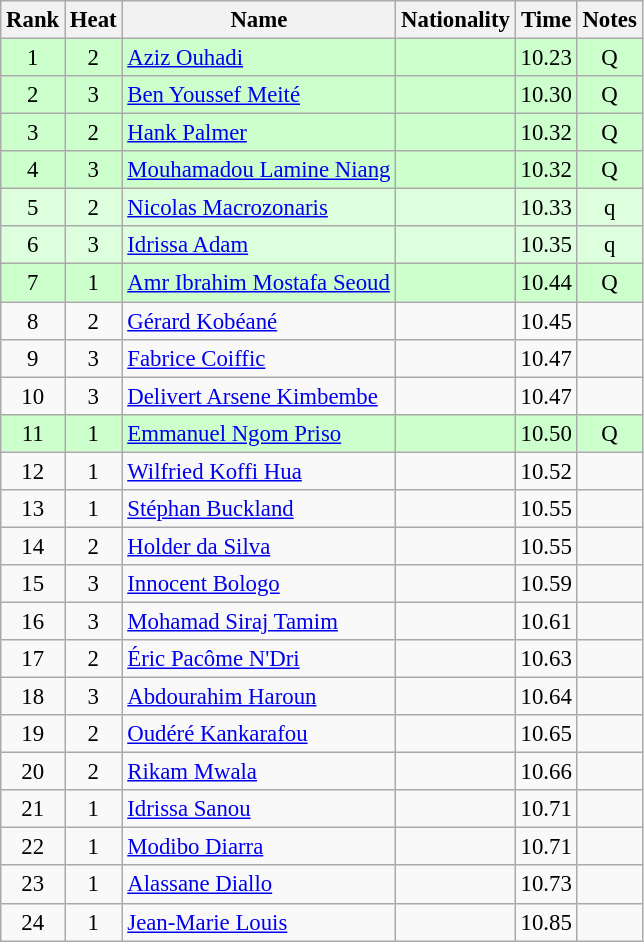<table class="wikitable sortable" style="text-align:center; font-size:95%">
<tr>
<th>Rank</th>
<th>Heat</th>
<th>Name</th>
<th>Nationality</th>
<th>Time</th>
<th>Notes</th>
</tr>
<tr bgcolor=ccffcc>
<td>1</td>
<td>2</td>
<td align=left><a href='#'>Aziz Ouhadi</a></td>
<td align=left></td>
<td>10.23</td>
<td>Q</td>
</tr>
<tr bgcolor=ccffcc>
<td>2</td>
<td>3</td>
<td align=left><a href='#'>Ben Youssef Meité</a></td>
<td align=left></td>
<td>10.30</td>
<td>Q</td>
</tr>
<tr bgcolor=ccffcc>
<td>3</td>
<td>2</td>
<td align=left><a href='#'>Hank Palmer</a></td>
<td align=left></td>
<td>10.32</td>
<td>Q</td>
</tr>
<tr bgcolor=ccffcc>
<td>4</td>
<td>3</td>
<td align=left><a href='#'>Mouhamadou Lamine Niang</a></td>
<td align=left></td>
<td>10.32</td>
<td>Q</td>
</tr>
<tr bgcolor=ddffdd>
<td>5</td>
<td>2</td>
<td align=left><a href='#'>Nicolas Macrozonaris</a></td>
<td align=left></td>
<td>10.33</td>
<td>q</td>
</tr>
<tr bgcolor=ddffdd>
<td>6</td>
<td>3</td>
<td align=left><a href='#'>Idrissa Adam</a></td>
<td align=left></td>
<td>10.35</td>
<td>q</td>
</tr>
<tr bgcolor=ccffcc>
<td>7</td>
<td>1</td>
<td align=left><a href='#'>Amr Ibrahim Mostafa Seoud</a></td>
<td align=left></td>
<td>10.44</td>
<td>Q</td>
</tr>
<tr>
<td>8</td>
<td>2</td>
<td align=left><a href='#'>Gérard Kobéané</a></td>
<td align=left></td>
<td>10.45</td>
<td></td>
</tr>
<tr>
<td>9</td>
<td>3</td>
<td align=left><a href='#'>Fabrice Coiffic</a></td>
<td align=left></td>
<td>10.47</td>
<td></td>
</tr>
<tr>
<td>10</td>
<td>3</td>
<td align=left><a href='#'>Delivert Arsene Kimbembe</a></td>
<td align=left></td>
<td>10.47</td>
<td></td>
</tr>
<tr bgcolor=ccffcc>
<td>11</td>
<td>1</td>
<td align=left><a href='#'>Emmanuel Ngom Priso</a></td>
<td align=left></td>
<td>10.50</td>
<td>Q</td>
</tr>
<tr>
<td>12</td>
<td>1</td>
<td align=left><a href='#'>Wilfried Koffi Hua</a></td>
<td align=left></td>
<td>10.52</td>
<td></td>
</tr>
<tr>
<td>13</td>
<td>1</td>
<td align=left><a href='#'>Stéphan Buckland</a></td>
<td align=left></td>
<td>10.55</td>
<td></td>
</tr>
<tr>
<td>14</td>
<td>2</td>
<td align=left><a href='#'>Holder da Silva</a></td>
<td align=left></td>
<td>10.55</td>
<td></td>
</tr>
<tr>
<td>15</td>
<td>3</td>
<td align=left><a href='#'>Innocent Bologo</a></td>
<td align=left></td>
<td>10.59</td>
<td></td>
</tr>
<tr>
<td>16</td>
<td>3</td>
<td align=left><a href='#'>Mohamad Siraj Tamim</a></td>
<td align=left></td>
<td>10.61</td>
<td></td>
</tr>
<tr>
<td>17</td>
<td>2</td>
<td align=left><a href='#'>Éric Pacôme N'Dri</a></td>
<td align=left></td>
<td>10.63</td>
<td></td>
</tr>
<tr>
<td>18</td>
<td>3</td>
<td align=left><a href='#'>Abdourahim Haroun</a></td>
<td align=left></td>
<td>10.64</td>
<td></td>
</tr>
<tr>
<td>19</td>
<td>2</td>
<td align=left><a href='#'>Oudéré Kankarafou</a></td>
<td align=left></td>
<td>10.65</td>
<td></td>
</tr>
<tr>
<td>20</td>
<td>2</td>
<td align=left><a href='#'>Rikam Mwala</a></td>
<td align=left></td>
<td>10.66</td>
<td></td>
</tr>
<tr>
<td>21</td>
<td>1</td>
<td align=left><a href='#'>Idrissa Sanou</a></td>
<td align=left></td>
<td>10.71</td>
<td></td>
</tr>
<tr>
<td>22</td>
<td>1</td>
<td align=left><a href='#'>Modibo Diarra</a></td>
<td align=left></td>
<td>10.71</td>
<td></td>
</tr>
<tr>
<td>23</td>
<td>1</td>
<td align=left><a href='#'>Alassane Diallo</a></td>
<td align=left></td>
<td>10.73</td>
<td></td>
</tr>
<tr>
<td>24</td>
<td>1</td>
<td align=left><a href='#'>Jean-Marie Louis</a></td>
<td align=left></td>
<td>10.85</td>
<td></td>
</tr>
</table>
